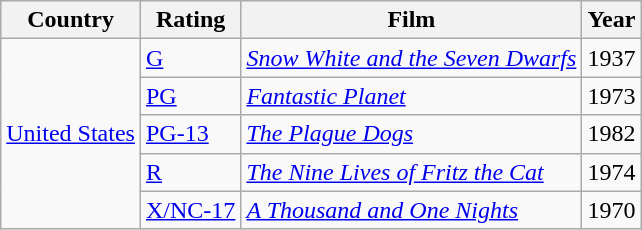<table class="wikitable">
<tr>
<th>Country</th>
<th>Rating</th>
<th>Film</th>
<th>Year</th>
</tr>
<tr>
<td rowspan="5"> <a href='#'>United States</a></td>
<td><a href='#'>G</a></td>
<td><em><a href='#'>Snow White and the Seven Dwarfs</a></em></td>
<td>1937</td>
</tr>
<tr>
<td><a href='#'>PG</a></td>
<td><em><a href='#'>Fantastic Planet</a></em></td>
<td>1973</td>
</tr>
<tr>
<td><a href='#'>PG-13</a></td>
<td><em><a href='#'>The Plague Dogs</a></em></td>
<td>1982</td>
</tr>
<tr>
<td><a href='#'>R</a></td>
<td><em><a href='#'>The Nine Lives of Fritz the Cat</a></em></td>
<td>1974</td>
</tr>
<tr>
<td><a href='#'>X/NC-17</a></td>
<td><em><a href='#'>A Thousand and One Nights</a></em></td>
<td>1970</td>
</tr>
</table>
